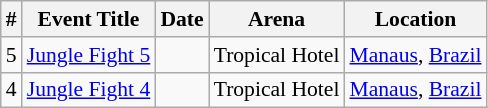<table class="sortable wikitable succession-box" style="font-size:90%;">
<tr>
<th scope="col">#</th>
<th scope="col">Event Title</th>
<th scope="col">Date</th>
<th scope="col">Arena</th>
<th scope="col">Location</th>
</tr>
<tr>
<td align=center>5</td>
<td><a href='#'>Jungle Fight 5</a></td>
<td></td>
<td>Tropical Hotel</td>
<td><a href='#'>Manaus</a>, <a href='#'>Brazil</a></td>
</tr>
<tr>
<td align=center>4</td>
<td><a href='#'>Jungle Fight 4</a></td>
<td></td>
<td>Tropical Hotel</td>
<td><a href='#'>Manaus</a>, <a href='#'>Brazil</a></td>
</tr>
</table>
